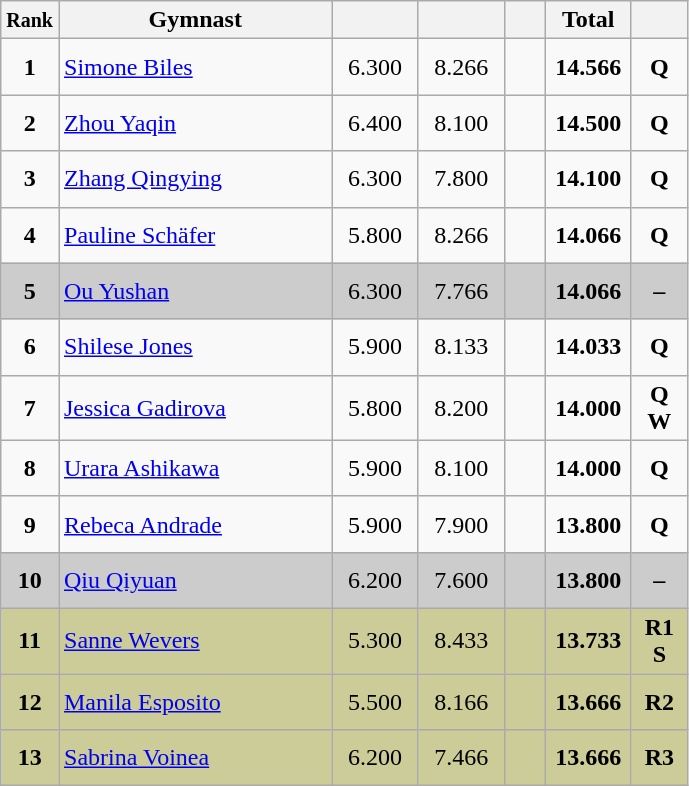<table class="wikitable sortable" style="text-align:center;">
<tr>
<th scope="col" style="width:15px;"><small>Rank</small></th>
<th scope="col" style="width:175px;">Gymnast</th>
<th scope="col" style="width:50px;"><small></small></th>
<th scope="col" style="width:50px;"><small></small></th>
<th scope="col" style="width:20px;"><small></small></th>
<th scope="col" style="width:50px;">Total</th>
<th scope="col" style="width:30px;"><small></small></th>
</tr>
<tr>
<td scope="row" style="text-align:center"><strong>1</strong></td>
<td style="height:30px; text-align:left;"> <a href='#'>Simone Biles</a></td>
<td>6.300</td>
<td>8.266</td>
<td></td>
<td><strong>14.566</strong></td>
<td><strong>Q</strong></td>
</tr>
<tr>
<td scope="row" style="text-align:center"><strong>2</strong></td>
<td style="height:30px; text-align:left;"> <a href='#'>Zhou Yaqin</a></td>
<td>6.400</td>
<td>8.100</td>
<td></td>
<td><strong>14.500</strong></td>
<td><strong>Q</strong></td>
</tr>
<tr>
<td scope="row" style="text-align:center"><strong>3</strong></td>
<td style="height:30px; text-align:left;"> <a href='#'>Zhang Qingying</a></td>
<td>6.300</td>
<td>7.800</td>
<td></td>
<td><strong>14.100</strong></td>
<td><strong>Q</strong></td>
</tr>
<tr>
<td scope="row" style="text-align:center"><strong>4</strong></td>
<td style="height:30px; text-align:left;"> <a href='#'>Pauline Schäfer</a></td>
<td>5.800</td>
<td>8.266</td>
<td></td>
<td><strong>14.066</strong></td>
<td><strong>Q</strong></td>
</tr>
<tr style="background:#cccccc;">
<td scope="row" style="text-align:center"><strong>5</strong></td>
<td style="height:30px; text-align:left;"> <a href='#'>Ou Yushan</a></td>
<td>6.300</td>
<td>7.766</td>
<td></td>
<td><strong>14.066</strong></td>
<td><strong>–</strong></td>
</tr>
<tr>
<td scope="row" style="text-align:center"><strong>6</strong></td>
<td style="height:30px; text-align:left;"> <a href='#'>Shilese Jones</a></td>
<td>5.900</td>
<td>8.133</td>
<td></td>
<td><strong>14.033</strong></td>
<td><strong>Q</strong></td>
</tr>
<tr>
<td scope="row" style="text-align:center"><strong>7</strong></td>
<td style="height:30px; text-align:left;"> <a href='#'>Jessica Gadirova</a></td>
<td>5.800</td>
<td>8.200</td>
<td></td>
<td><strong>14.000</strong></td>
<td><strong>Q W</strong></td>
</tr>
<tr>
<td scope="row" style="text-align:center"><strong>8</strong></td>
<td style="height:30px; text-align:left;"> <a href='#'>Urara Ashikawa</a></td>
<td>5.900</td>
<td>8.100</td>
<td></td>
<td><strong>14.000</strong></td>
<td><strong>Q</strong></td>
</tr>
<tr>
<td scope="row" style="text-align:center"><strong>9</strong></td>
<td style="height:30px; text-align:left;"> <a href='#'>Rebeca Andrade</a></td>
<td>5.900</td>
<td>7.900</td>
<td></td>
<td><strong>13.800</strong></td>
<td><strong>Q</strong></td>
</tr>
<tr style="background:#cccccc;">
<td scope="row" style="text-align:center"><strong>10</strong></td>
<td style="height:30px; text-align:left;"> <a href='#'>Qiu Qiyuan</a></td>
<td>6.200</td>
<td>7.600</td>
<td></td>
<td><strong>13.800</strong></td>
<td><strong>–</strong></td>
</tr>
<tr style="background:#cccc99;">
<td scope="row" style="text-align:center"><strong>11</strong></td>
<td style="height:30px; text-align:left;"> <a href='#'>Sanne Wevers</a></td>
<td>5.300</td>
<td>8.433</td>
<td></td>
<td><strong>13.733</strong></td>
<td><strong>R1 S</strong></td>
</tr>
<tr style="background:#cccc99;">
<td scope="row" style="text-align:center"><strong>12</strong></td>
<td style="height:30px; text-align:left;"> <a href='#'>Manila Esposito</a></td>
<td>5.500</td>
<td>8.166</td>
<td></td>
<td><strong>13.666</strong></td>
<td><strong>R2</strong></td>
</tr>
<tr style="background:#cccc99;">
<td scope="row" style="text-align:center"><strong>13</strong></td>
<td style="height:30px; text-align:left;"> <a href='#'>Sabrina Voinea</a></td>
<td>6.200</td>
<td>7.466</td>
<td></td>
<td><strong>13.666</strong></td>
<td><strong>R3</strong></td>
</tr>
</table>
